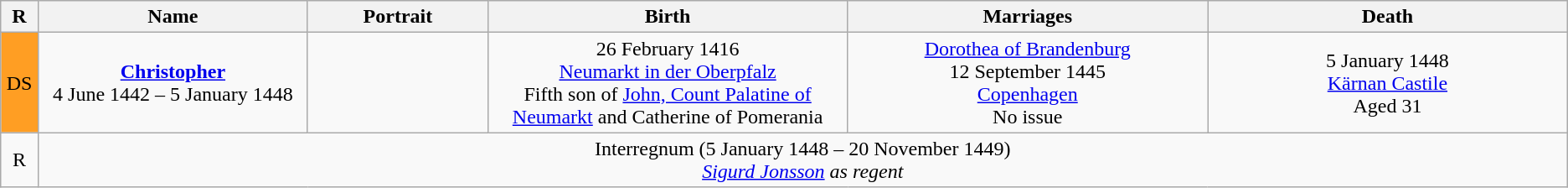<table style="text-align:center" class="wikitable">
<tr>
<th width=1%>R</th>
<th width=15%>Name</th>
<th width=10%>Portrait</th>
<th width=20%>Birth</th>
<th width=20%>Marriages</th>
<th width=20%>Death</th>
</tr>
<tr>
<td style="background-color:#FF9E23; text-align:center">DS</td>
<td><strong><a href='#'>Christopher</a></strong><br>4 June 1442 – 5 January 1448<br></td>
<td></td>
<td>26 February 1416<br><a href='#'>Neumarkt in der Oberpfalz</a><br>Fifth son of <a href='#'>John, Count Palatine of Neumarkt</a> and Catherine of Pomerania</td>
<td><a href='#'>Dorothea of Brandenburg</a><br>12 September 1445<br><a href='#'>Copenhagen</a><br>No issue</td>
<td>5 January 1448<br><a href='#'>Kärnan Castile</a><br>Aged 31</td>
</tr>
<tr>
<td>R</td>
<td align="center" colspan=5>Interregnum (5 January 1448 – 20 November 1449)<br><em><a href='#'>Sigurd Jonsson</a> as regent</em></td>
</tr>
</table>
